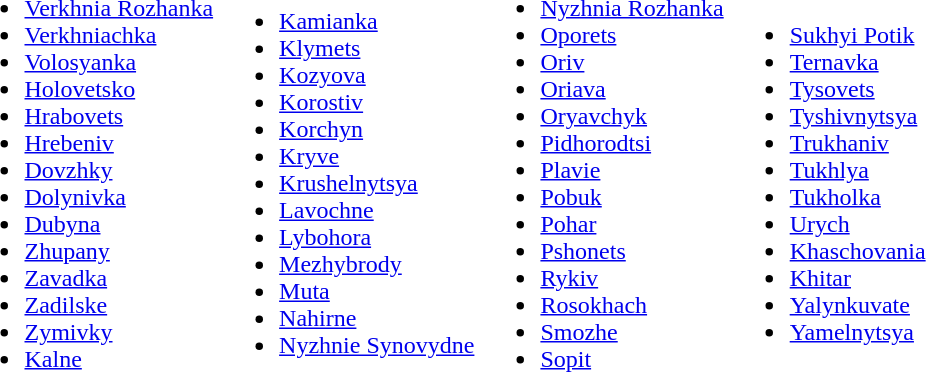<table>
<tr>
<td><br><ul><li><a href='#'>Verkhnia Rozhanka</a> </li><li><a href='#'>Verkhniachka</a> </li><li><a href='#'>Volosyanka</a> </li><li><a href='#'>Holovetsko</a> </li><li><a href='#'>Hrabovets</a> </li><li><a href='#'>Hrebeniv</a> </li><li><a href='#'>Dovzhky</a> </li><li><a href='#'>Dolynіvka</a> </li><li><a href='#'>Dubyna</a> </li><li><a href='#'>Zhupany</a> </li><li><a href='#'>Zavadka</a> </li><li><a href='#'>Zadilske</a> </li><li><a href='#'>Zymivky</a> </li><li><a href='#'>Kalne</a> </li></ul></td>
<td><br><ul><li><a href='#'>Kamianka</a> </li><li><a href='#'>Klymets</a> </li><li><a href='#'>Kozyova</a> </li><li><a href='#'>Korostiv</a> </li><li><a href='#'>Korchyn</a> </li><li><a href='#'>Kryve</a> </li><li><a href='#'>Krushelnytsya</a> </li><li><a href='#'>Lavochne</a> </li><li><a href='#'>Lybohora</a> </li><li><a href='#'>Mezhybrody</a> </li><li><a href='#'>Muta</a> </li><li><a href='#'>Nahirne</a> </li><li><a href='#'>Nyzhnie Synovydne</a> </li></ul></td>
<td><br><ul><li><a href='#'>Nyzhnia Rozhanka</a> </li><li><a href='#'>Oporets</a> </li><li><a href='#'>Oriv</a> </li><li><a href='#'>Oriava</a> </li><li><a href='#'>Oryavchyk</a> </li><li><a href='#'>Pidhorodtsi</a>	</li><li><a href='#'>Plavie</a> </li><li><a href='#'>Pobuk</a> </li><li><a href='#'>Pohar</a> </li><li><a href='#'>Pshonets</a> </li><li><a href='#'>Rykiv</a> </li><li><a href='#'>Rosokhach</a> </li><li><a href='#'>Smozhe</a> </li><li><a href='#'>Sopit</a> </li></ul></td>
<td><br><ul><li><a href='#'>Sukhyi Potik</a> </li><li><a href='#'>Ternavka</a> </li><li><a href='#'>Tysovets</a> </li><li><a href='#'>Tyshivnytsya</a> </li><li><a href='#'>Trukhaniv</a> </li><li><a href='#'>Tukhlya</a> </li><li><a href='#'>Tukholka</a> </li><li><a href='#'>Urych</a> </li><li><a href='#'>Khaschovania</a> </li><li><a href='#'>Khitar</a> </li><li><a href='#'>Yalynkuvate</a> </li><li><a href='#'>Yamelnytsya</a> </li></ul></td>
</tr>
</table>
